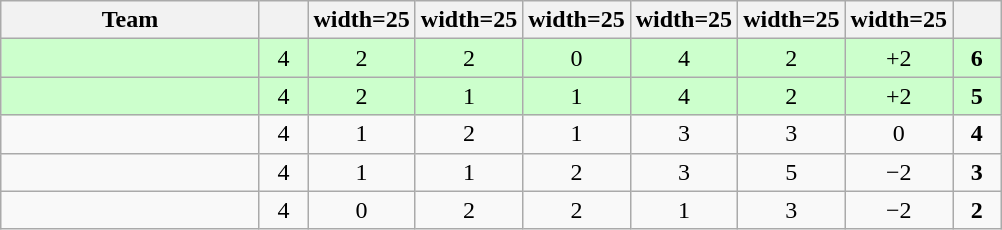<table class="wikitable" style="text-align: center;">
<tr>
<th style="width:165px;">Team</th>
<th width=25></th>
<th>width=25</th>
<th>width=25</th>
<th>width=25</th>
<th>width=25</th>
<th>width=25</th>
<th>width=25</th>
<th width=25></th>
</tr>
<tr style="background:#cfc;">
<td align="left"></td>
<td>4</td>
<td>2</td>
<td>2</td>
<td>0</td>
<td>4</td>
<td>2</td>
<td>+2</td>
<td><strong>6</strong></td>
</tr>
<tr style="background:#cfc;">
<td align="left"></td>
<td>4</td>
<td>2</td>
<td>1</td>
<td>1</td>
<td>4</td>
<td>2</td>
<td>+2</td>
<td><strong>5</strong></td>
</tr>
<tr>
<td align="left"></td>
<td>4</td>
<td>1</td>
<td>2</td>
<td>1</td>
<td>3</td>
<td>3</td>
<td>0</td>
<td><strong>4</strong></td>
</tr>
<tr>
<td align="left"></td>
<td>4</td>
<td>1</td>
<td>1</td>
<td>2</td>
<td>3</td>
<td>5</td>
<td>−2</td>
<td><strong>3</strong></td>
</tr>
<tr>
<td align="left"></td>
<td>4</td>
<td>0</td>
<td>2</td>
<td>2</td>
<td>1</td>
<td>3</td>
<td>−2</td>
<td><strong>2</strong></td>
</tr>
</table>
